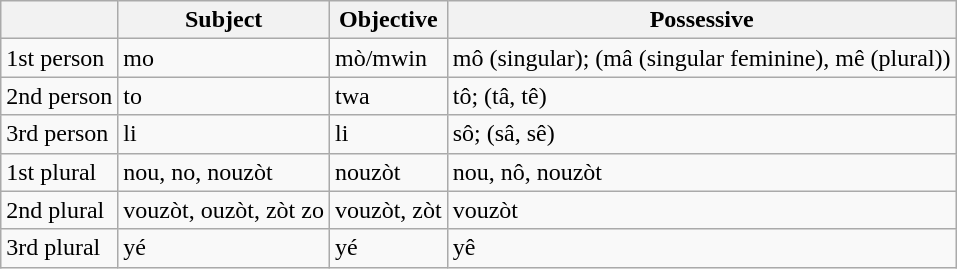<table class="wikitable">
<tr>
<th></th>
<th>Subject</th>
<th>Objective</th>
<th>Possessive</th>
</tr>
<tr>
<td>1st person</td>
<td>mo</td>
<td>mò/mwin</td>
<td>mô (singular); (mâ (singular feminine), mê (plural))</td>
</tr>
<tr>
<td>2nd person</td>
<td>to</td>
<td>twa</td>
<td>tô; (tâ, tê)</td>
</tr>
<tr>
<td>3rd person</td>
<td>li</td>
<td>li</td>
<td>sô; (sâ, sê)</td>
</tr>
<tr>
<td>1st plural</td>
<td>nou, no, nouzòt</td>
<td>nouzòt</td>
<td>nou, nô, nouzòt</td>
</tr>
<tr>
<td>2nd plural</td>
<td>vouzòt, ouzòt, zòt zo</td>
<td>vouzòt, zòt</td>
<td>vouzòt</td>
</tr>
<tr>
<td>3rd plural</td>
<td>yé</td>
<td>yé</td>
<td>yê</td>
</tr>
</table>
